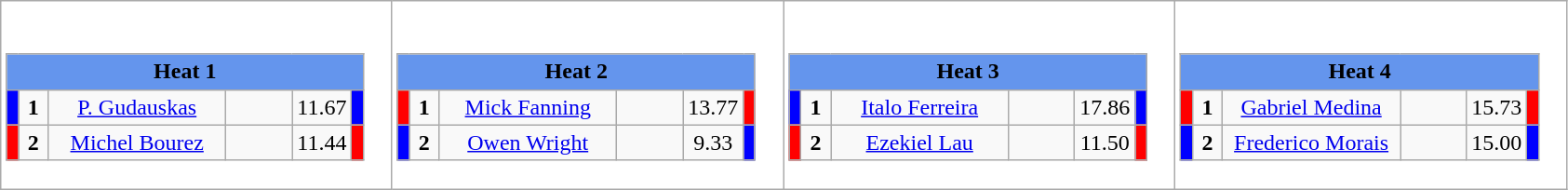<table class="wikitable" style="background:#fff;">
<tr>
<td><div><br><table class="wikitable">
<tr>
<td colspan="6"  style="text-align:center; background:#6495ed;"><strong>Heat 1</strong></td>
</tr>
<tr>
<td style="width:01px; background: #00f;"></td>
<td style="width:14px; text-align:center;"><strong>1</strong></td>
<td style="width:120px; text-align:center;"><a href='#'>P. Gudauskas</a></td>
<td style="width:40px; text-align:center;"></td>
<td style="width:20px; text-align:center;">11.67</td>
<td style="width:01px; background: #00f;"></td>
</tr>
<tr>
<td style="width:01px; background: #f00;"></td>
<td style="width:14px; text-align:center;"><strong>2</strong></td>
<td style="width:120px; text-align:center;"><a href='#'>Michel Bourez</a></td>
<td style="width:40px; text-align:center;"></td>
<td style="width:20px; text-align:center;">11.44</td>
<td style="width:01px; background: #f00;"></td>
</tr>
</table>
</div></td>
<td><div><br><table class="wikitable">
<tr>
<td colspan="6"  style="text-align:center; background:#6495ed;"><strong>Heat 2</strong></td>
</tr>
<tr>
<td style="width:01px; background: #f00;"></td>
<td style="width:14px; text-align:center;"><strong>1</strong></td>
<td style="width:120px; text-align:center;"><a href='#'>Mick Fanning</a></td>
<td style="width:40px; text-align:center;"></td>
<td style="width:20px; text-align:center;">13.77</td>
<td style="width:01px; background: #f00;"></td>
</tr>
<tr>
<td style="width:01px; background: #00f;"></td>
<td style="width:14px; text-align:center;"><strong>2</strong></td>
<td style="width:120px; text-align:center;"><a href='#'>Owen Wright</a></td>
<td style="width:40px; text-align:center;"></td>
<td style="width:20px; text-align:center;">9.33</td>
<td style="width:01px; background: #00f;"></td>
</tr>
</table>
</div></td>
<td><div><br><table class="wikitable">
<tr>
<td colspan="6"  style="text-align:center; background:#6495ed;"><strong>Heat 3</strong></td>
</tr>
<tr>
<td style="width:01px; background: #00f;"></td>
<td style="width:14px; text-align:center;"><strong>1</strong></td>
<td style="width:120px; text-align:center;"><a href='#'>Italo Ferreira</a></td>
<td style="width:40px; text-align:center;"></td>
<td style="width:20px; text-align:center;">17.86</td>
<td style="width:01px; background: #00f;"></td>
</tr>
<tr>
<td style="width:01px; background: #f00;"></td>
<td style="width:14px; text-align:center;"><strong>2</strong></td>
<td style="width:120px; text-align:center;"><a href='#'>Ezekiel Lau</a></td>
<td style="width:40px; text-align:center;"></td>
<td style="width:20px; text-align:center;">11.50</td>
<td style="width:01px; background: #f00;"></td>
</tr>
</table>
</div></td>
<td><div><br><table class="wikitable">
<tr>
<td colspan="6"  style="text-align:center; background:#6495ed;"><strong>Heat 4</strong></td>
</tr>
<tr>
<td style="width:01px; background: #f00;"></td>
<td style="width:14px; text-align:center;"><strong>1</strong></td>
<td style="width:120px; text-align:center;"><a href='#'>Gabriel Medina</a></td>
<td style="width:40px; text-align:center;"></td>
<td style="width:20px; text-align:center;">15.73</td>
<td style="width:01px; background: #f00;"></td>
</tr>
<tr>
<td style="width:01px; background: #00f;"></td>
<td style="width:14px; text-align:center;"><strong>2</strong></td>
<td style="width:120px; text-align:center;"><a href='#'>Frederico Morais</a></td>
<td style="width:40px; text-align:center;"></td>
<td style="width:20px; text-align:center;">15.00</td>
<td style="width:01px; background: #00f;"></td>
</tr>
</table>
</div></td>
</tr>
</table>
